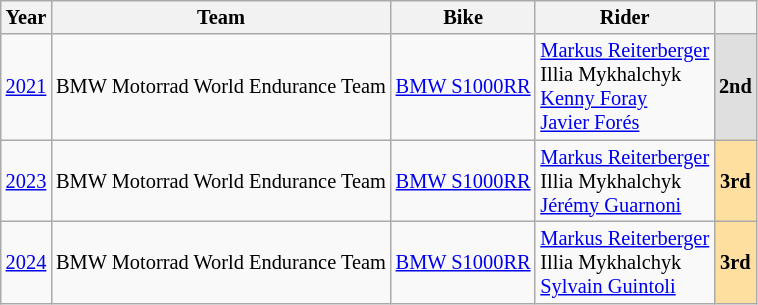<table class="wikitable" style="text-align:center; font-size:85%">
<tr>
<th valign="middle">Year</th>
<th valign="middle">Team</th>
<th valign="middle">Bike</th>
<th valign="middle">Rider</th>
<th valign="middle"></th>
</tr>
<tr>
<td><a href='#'>2021</a></td>
<td> BMW Motorrad World Endurance Team</td>
<td><a href='#'>BMW S1000RR</a></td>
<td align=left> <a href='#'>Markus Reiterberger</a> <br> Illia Mykhalchyk<br> <a href='#'>Kenny Foray</a><br> <a href='#'>Javier Forés</a></td>
<th style="background:#dfdfdf;"><strong>2nd</strong></th>
</tr>
<tr>
<td><a href='#'>2023</a></td>
<td> BMW Motorrad World Endurance Team</td>
<td><a href='#'>BMW S1000RR</a></td>
<td align=left> <a href='#'>Markus Reiterberger</a> <br> Illia Mykhalchyk<br> <a href='#'>Jérémy Guarnoni</a></td>
<th style="background:#ffdf9f;"><strong>3rd</strong></th>
</tr>
<tr>
<td><a href='#'>2024</a></td>
<td> BMW Motorrad World Endurance Team</td>
<td><a href='#'>BMW S1000RR</a></td>
<td align=left> <a href='#'>Markus Reiterberger</a> <br> Illia Mykhalchyk<br> <a href='#'>Sylvain Guintoli</a></td>
<th style="background:#ffdf9f;"><strong>3rd</strong></th>
</tr>
</table>
